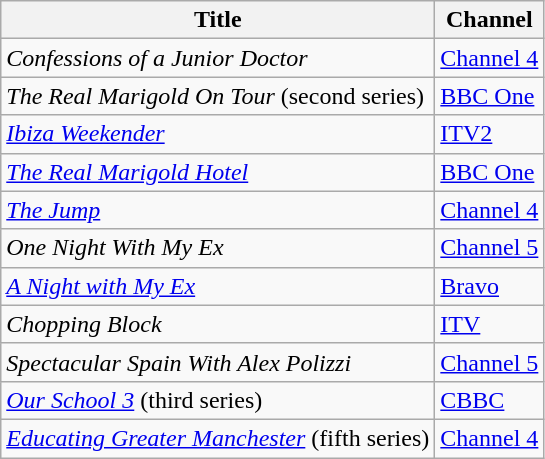<table class="wikitable">
<tr>
<th>Title</th>
<th>Channel</th>
</tr>
<tr>
<td><em>Confessions of a Junior Doctor</em></td>
<td><a href='#'>Channel 4</a></td>
</tr>
<tr>
<td><em>The Real Marigold On Tour</em> (second series)</td>
<td><a href='#'>BBC One</a></td>
</tr>
<tr>
<td><em><a href='#'>Ibiza Weekender</a></em></td>
<td><a href='#'>ITV2</a></td>
</tr>
<tr>
<td><em><a href='#'>The Real Marigold Hotel</a></em></td>
<td><a href='#'>BBC One</a></td>
</tr>
<tr>
<td><em><a href='#'>The Jump</a></em></td>
<td><a href='#'>Channel 4</a></td>
</tr>
<tr>
<td><em>One Night With My Ex</em></td>
<td><a href='#'>Channel 5</a></td>
</tr>
<tr>
<td><em><a href='#'>A Night with My Ex</a></em></td>
<td><a href='#'>Bravo</a></td>
</tr>
<tr>
<td><em>Chopping Block</em></td>
<td><a href='#'>ITV</a></td>
</tr>
<tr>
<td><em>Spectacular Spain With Alex Polizzi</em></td>
<td><a href='#'>Channel 5</a></td>
</tr>
<tr>
<td><em><a href='#'>Our School 3</a></em> (third series)</td>
<td><a href='#'>CBBC</a></td>
</tr>
<tr>
<td><em><a href='#'>Educating Greater Manchester</a></em> (fifth series)</td>
<td><a href='#'>Channel 4</a></td>
</tr>
</table>
